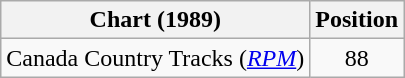<table class="wikitable sortable">
<tr>
<th scope="col">Chart (1989)</th>
<th scope="col">Position</th>
</tr>
<tr>
<td>Canada Country Tracks (<em><a href='#'>RPM</a></em>)</td>
<td align="center">88</td>
</tr>
</table>
